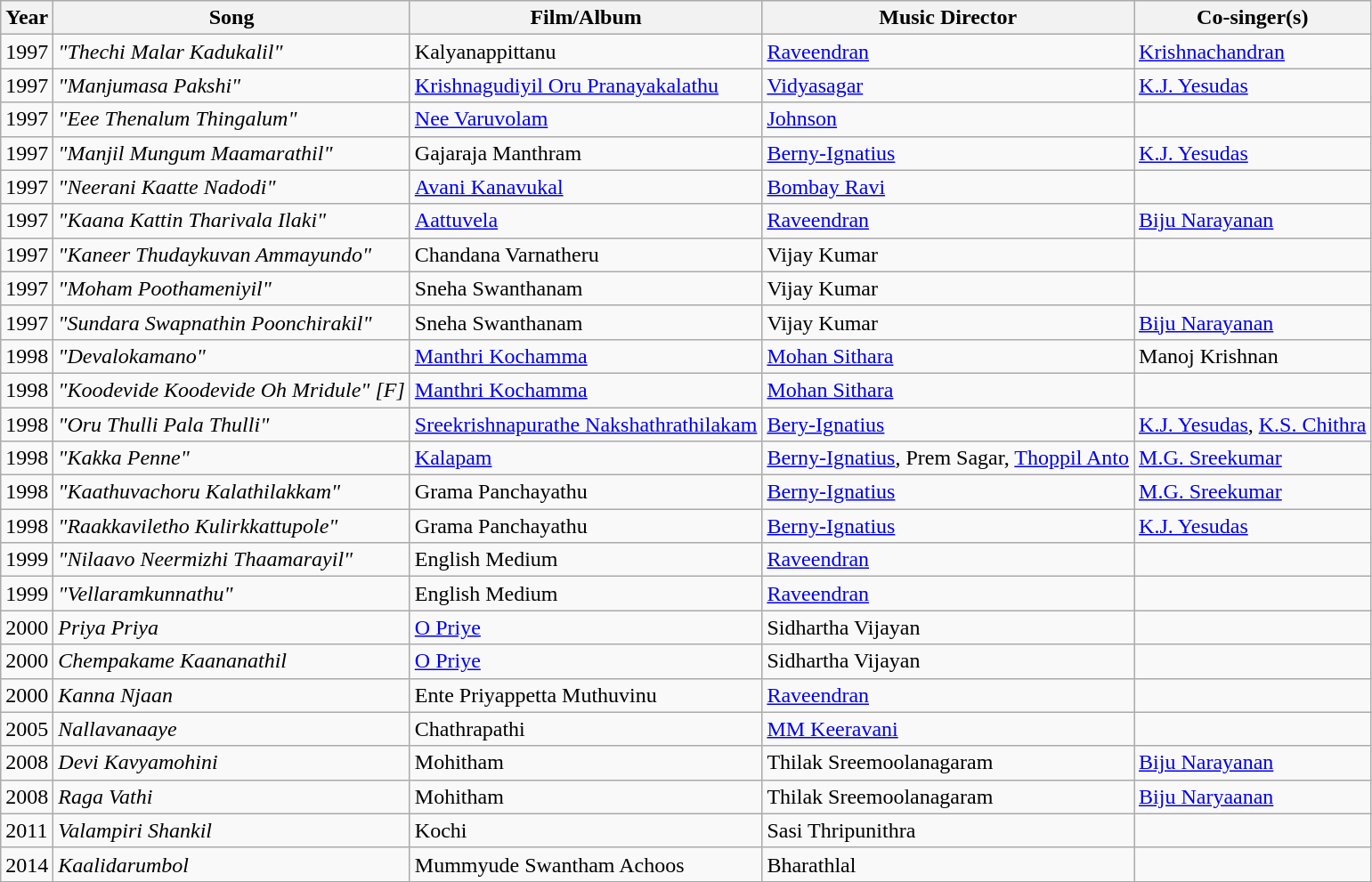<table class="wikitable">
<tr>
<th>Year</th>
<th>Song</th>
<th>Film/Album</th>
<th>Music Director</th>
<th>Co-singer(s)</th>
</tr>
<tr>
<td>1997</td>
<td><em>"Thechi Malar Kadukalil"</em></td>
<td>Kalyanappittanu</td>
<td><a href='#'>Raveendran</a></td>
<td><a href='#'>Krishnachandran</a></td>
</tr>
<tr>
<td>1997</td>
<td><em>"Manjumasa Pakshi"</em></td>
<td><a href='#'>Krishnagudiyil Oru Pranayakalathu</a></td>
<td><a href='#'>Vidyasagar</a></td>
<td><a href='#'>K.J. Yesudas</a></td>
</tr>
<tr>
<td>1997</td>
<td><em>"Eee Thenalum Thingalum"</em></td>
<td><a href='#'>Nee Varuvolam</a></td>
<td><a href='#'>Johnson</a></td>
<td></td>
</tr>
<tr>
<td>1997</td>
<td><em>"Manjil Mungum Maamarathil"</em></td>
<td>Gajaraja Manthram</td>
<td><a href='#'>Berny-Ignatius</a></td>
<td><a href='#'>K.J. Yesudas</a></td>
</tr>
<tr>
<td>1997</td>
<td><em>"Neerani Kaatte Nadodi"</em></td>
<td><a href='#'>Avani Kanavukal</a></td>
<td><a href='#'>Bombay Ravi</a></td>
<td></td>
</tr>
<tr>
<td>1997</td>
<td><em>"Kaana Kattin Tharivala Ilaki"</em></td>
<td><a href='#'>Aattuvela</a></td>
<td><a href='#'>Raveendran</a></td>
<td><a href='#'>Biju Narayanan</a></td>
</tr>
<tr>
<td>1997</td>
<td><em>"Kaneer Thudaykuvan Ammayundo"</em></td>
<td>Chandana Varnatheru</td>
<td>Vijay Kumar</td>
<td></td>
</tr>
<tr>
<td>1997</td>
<td><em>"Moham Poothameniyil"</em></td>
<td>Sneha Swanthanam</td>
<td>Vijay Kumar</td>
<td></td>
</tr>
<tr>
<td>1997</td>
<td><em>"Sundara Swapnathin Poonchirakil"</em></td>
<td>Sneha Swanthanam</td>
<td>Vijay Kumar</td>
<td><a href='#'>Biju Narayanan</a></td>
</tr>
<tr>
<td>1998</td>
<td><em>"Devalokamano"</em></td>
<td><a href='#'>Manthri Kochamma</a></td>
<td><a href='#'>Mohan Sithara</a></td>
<td>Manoj Krishnan</td>
</tr>
<tr>
<td>1998</td>
<td><em>"Koodevide Koodevide Oh Mridule" [F]</em></td>
<td><a href='#'>Manthri Kochamma</a></td>
<td><a href='#'>Mohan Sithara</a></td>
<td></td>
</tr>
<tr>
<td>1998</td>
<td><em>"Oru Thulli Pala Thulli"</em></td>
<td><a href='#'>Sreekrishnapurathe Nakshathrathilakam</a></td>
<td><a href='#'>Bery-Ignatius</a></td>
<td><a href='#'>K.J. Yesudas</a>, <a href='#'>K.S. Chithra</a></td>
</tr>
<tr>
<td>1998</td>
<td><em>"Kakka Penne"</em></td>
<td><a href='#'>Kalapam</a></td>
<td><a href='#'>Berny-Ignatius</a>, Prem Sagar, <a href='#'>Thoppil Anto</a></td>
<td><a href='#'>M.G. Sreekumar</a></td>
</tr>
<tr>
<td>1998</td>
<td><em>"Kaathuvachoru Kalathilakkam"</em></td>
<td>Grama Panchayathu</td>
<td><a href='#'>Berny-Ignatius</a></td>
<td><a href='#'>M.G. Sreekumar</a></td>
</tr>
<tr>
<td>1998</td>
<td><em>"Raakkaviletho Kulirkkattupole"</em></td>
<td>Grama Panchayathu</td>
<td><a href='#'>Berny-Ignatius</a></td>
<td><a href='#'>K.J. Yesudas</a></td>
</tr>
<tr>
<td>1999</td>
<td><em>"Nilaavo Neermizhi Thaamarayil"</em></td>
<td>English Medium</td>
<td><a href='#'>Raveendran</a></td>
<td></td>
</tr>
<tr>
<td>1999</td>
<td><em>"Vellaramkunnathu"</em></td>
<td>English Medium</td>
<td><a href='#'>Raveendran</a></td>
<td></td>
</tr>
<tr>
<td>2000</td>
<td><em>Priya Priya</em></td>
<td><a href='#'>O Priye</a></td>
<td>Sidhartha Vijayan</td>
<td></td>
</tr>
<tr>
<td>2000</td>
<td><em>Chempakame Kaananathil</em></td>
<td><a href='#'>O Priye</a></td>
<td>Sidhartha Vijayan</td>
<td></td>
</tr>
<tr>
<td>2000</td>
<td><em>Kanna Njaan</em></td>
<td>Ente Priyappetta Muthuvinu</td>
<td><a href='#'>Raveendran</a></td>
<td></td>
</tr>
<tr>
<td>2005</td>
<td><em>Nallavanaaye</em></td>
<td>Chathrapathi</td>
<td><a href='#'>MM Keeravani</a></td>
<td></td>
</tr>
<tr>
<td>2008</td>
<td><em>Devi Kavyamohini</em></td>
<td>Mohitham</td>
<td>Thilak Sreemoolanagaram</td>
<td><a href='#'>Biju Narayanan</a></td>
</tr>
<tr>
<td>2008</td>
<td><em>Raga Vathi</em></td>
<td>Mohitham</td>
<td>Thilak Sreemoolanagaram</td>
<td><a href='#'>Biju Naryaanan</a></td>
</tr>
<tr>
<td>2011</td>
<td><em>Valampiri Shankil</em></td>
<td>Kochi</td>
<td>Sasi Thripunithra</td>
<td></td>
</tr>
<tr>
<td>2014</td>
<td><em>Kaalidarumbol</em></td>
<td>Mummyude Swantham Achoos</td>
<td>Bharathlal</td>
<td></td>
</tr>
</table>
